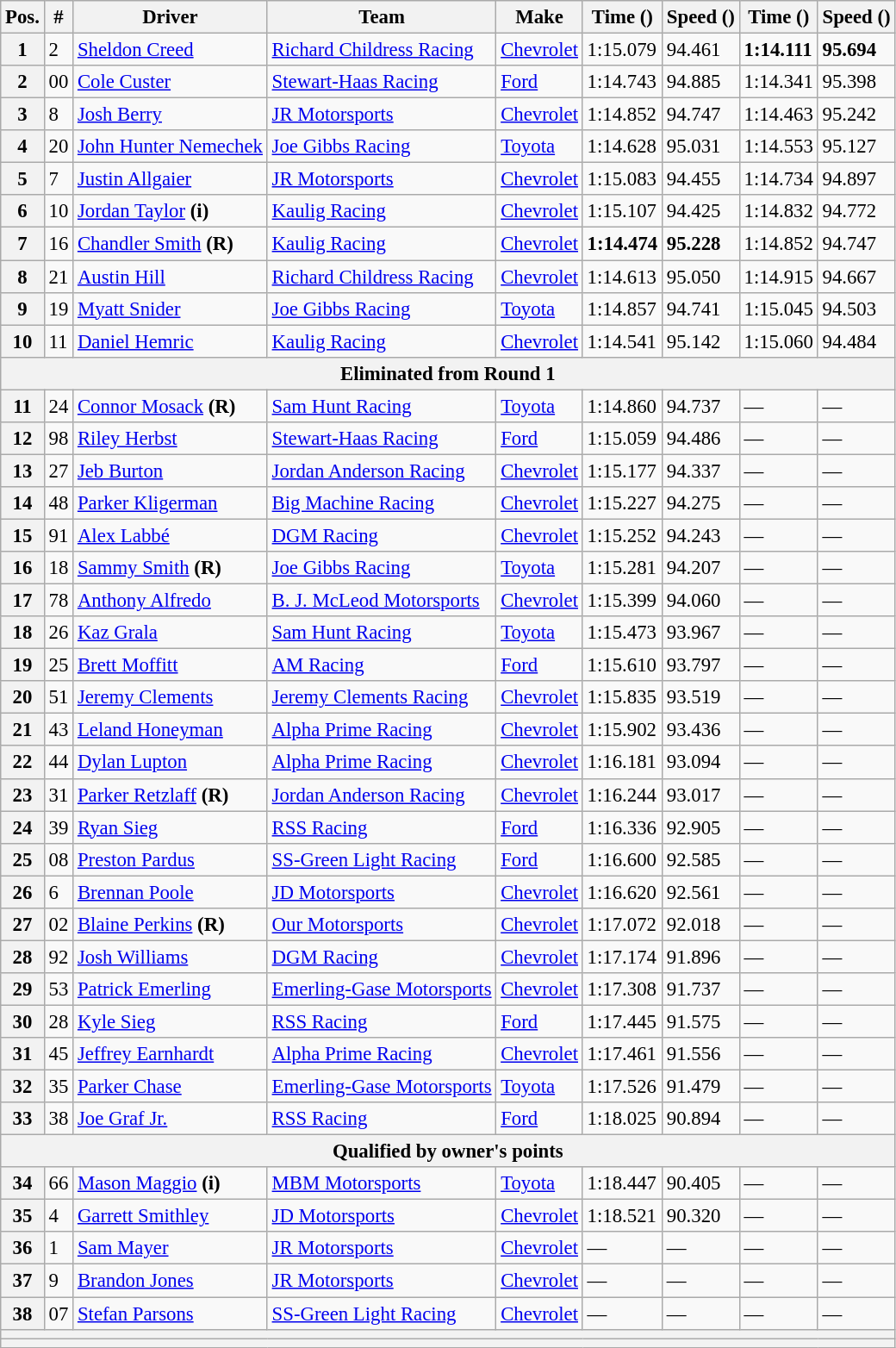<table class="wikitable" style="font-size:95%">
<tr>
<th>Pos.</th>
<th>#</th>
<th>Driver</th>
<th>Team</th>
<th>Make</th>
<th>Time ()</th>
<th>Speed ()</th>
<th>Time ()</th>
<th>Speed ()</th>
</tr>
<tr>
<th>1</th>
<td>2</td>
<td><a href='#'>Sheldon Creed</a></td>
<td><a href='#'>Richard Childress Racing</a></td>
<td><a href='#'>Chevrolet</a></td>
<td>1:15.079</td>
<td>94.461</td>
<td><strong>1:14.111</strong></td>
<td><strong>95.694</strong></td>
</tr>
<tr>
<th>2</th>
<td>00</td>
<td><a href='#'>Cole Custer</a></td>
<td><a href='#'>Stewart-Haas Racing</a></td>
<td><a href='#'>Ford</a></td>
<td>1:14.743</td>
<td>94.885</td>
<td>1:14.341</td>
<td>95.398</td>
</tr>
<tr>
<th>3</th>
<td>8</td>
<td><a href='#'>Josh Berry</a></td>
<td><a href='#'>JR Motorsports</a></td>
<td><a href='#'>Chevrolet</a></td>
<td>1:14.852</td>
<td>94.747</td>
<td>1:14.463</td>
<td>95.242</td>
</tr>
<tr>
<th>4</th>
<td>20</td>
<td><a href='#'>John Hunter Nemechek</a></td>
<td><a href='#'>Joe Gibbs Racing</a></td>
<td><a href='#'>Toyota</a></td>
<td>1:14.628</td>
<td>95.031</td>
<td>1:14.553</td>
<td>95.127</td>
</tr>
<tr>
<th>5</th>
<td>7</td>
<td><a href='#'>Justin Allgaier</a></td>
<td><a href='#'>JR Motorsports</a></td>
<td><a href='#'>Chevrolet</a></td>
<td>1:15.083</td>
<td>94.455</td>
<td>1:14.734</td>
<td>94.897</td>
</tr>
<tr>
<th>6</th>
<td>10</td>
<td><a href='#'>Jordan Taylor</a> <strong>(i)</strong></td>
<td><a href='#'>Kaulig Racing</a></td>
<td><a href='#'>Chevrolet</a></td>
<td>1:15.107</td>
<td>94.425</td>
<td>1:14.832</td>
<td>94.772</td>
</tr>
<tr>
<th>7</th>
<td>16</td>
<td><a href='#'>Chandler Smith</a> <strong>(R)</strong></td>
<td><a href='#'>Kaulig Racing</a></td>
<td><a href='#'>Chevrolet</a></td>
<td><strong>1:14.474</strong></td>
<td><strong>95.228</strong></td>
<td>1:14.852</td>
<td>94.747</td>
</tr>
<tr>
<th>8</th>
<td>21</td>
<td><a href='#'>Austin Hill</a></td>
<td><a href='#'>Richard Childress Racing</a></td>
<td><a href='#'>Chevrolet</a></td>
<td>1:14.613</td>
<td>95.050</td>
<td>1:14.915</td>
<td>94.667</td>
</tr>
<tr>
<th>9</th>
<td>19</td>
<td><a href='#'>Myatt Snider</a></td>
<td><a href='#'>Joe Gibbs Racing</a></td>
<td><a href='#'>Toyota</a></td>
<td>1:14.857</td>
<td>94.741</td>
<td>1:15.045</td>
<td>94.503</td>
</tr>
<tr>
<th>10</th>
<td>11</td>
<td><a href='#'>Daniel Hemric</a></td>
<td><a href='#'>Kaulig Racing</a></td>
<td><a href='#'>Chevrolet</a></td>
<td>1:14.541</td>
<td>95.142</td>
<td>1:15.060</td>
<td>94.484</td>
</tr>
<tr>
<th colspan="9">Eliminated from Round 1</th>
</tr>
<tr>
<th>11</th>
<td>24</td>
<td><a href='#'>Connor Mosack</a> <strong>(R)</strong></td>
<td><a href='#'>Sam Hunt Racing</a></td>
<td><a href='#'>Toyota</a></td>
<td>1:14.860</td>
<td>94.737</td>
<td>—</td>
<td>—</td>
</tr>
<tr>
<th>12</th>
<td>98</td>
<td><a href='#'>Riley Herbst</a></td>
<td><a href='#'>Stewart-Haas Racing</a></td>
<td><a href='#'>Ford</a></td>
<td>1:15.059</td>
<td>94.486</td>
<td>—</td>
<td>—</td>
</tr>
<tr>
<th>13</th>
<td>27</td>
<td><a href='#'>Jeb Burton</a></td>
<td><a href='#'>Jordan Anderson Racing</a></td>
<td><a href='#'>Chevrolet</a></td>
<td>1:15.177</td>
<td>94.337</td>
<td>—</td>
<td>—</td>
</tr>
<tr>
<th>14</th>
<td>48</td>
<td><a href='#'>Parker Kligerman</a></td>
<td><a href='#'>Big Machine Racing</a></td>
<td><a href='#'>Chevrolet</a></td>
<td>1:15.227</td>
<td>94.275</td>
<td>—</td>
<td>—</td>
</tr>
<tr>
<th>15</th>
<td>91</td>
<td><a href='#'>Alex Labbé</a></td>
<td><a href='#'>DGM Racing</a></td>
<td><a href='#'>Chevrolet</a></td>
<td>1:15.252</td>
<td>94.243</td>
<td>—</td>
<td>—</td>
</tr>
<tr>
<th>16</th>
<td>18</td>
<td><a href='#'>Sammy Smith</a> <strong>(R)</strong></td>
<td><a href='#'>Joe Gibbs Racing</a></td>
<td><a href='#'>Toyota</a></td>
<td>1:15.281</td>
<td>94.207</td>
<td>—</td>
<td>—</td>
</tr>
<tr>
<th>17</th>
<td>78</td>
<td><a href='#'>Anthony Alfredo</a></td>
<td><a href='#'>B. J. McLeod Motorsports</a></td>
<td><a href='#'>Chevrolet</a></td>
<td>1:15.399</td>
<td>94.060</td>
<td>—</td>
<td>—</td>
</tr>
<tr>
<th>18</th>
<td>26</td>
<td><a href='#'>Kaz Grala</a></td>
<td><a href='#'>Sam Hunt Racing</a></td>
<td><a href='#'>Toyota</a></td>
<td>1:15.473</td>
<td>93.967</td>
<td>—</td>
<td>—</td>
</tr>
<tr>
<th>19</th>
<td>25</td>
<td><a href='#'>Brett Moffitt</a></td>
<td><a href='#'>AM Racing</a></td>
<td><a href='#'>Ford</a></td>
<td>1:15.610</td>
<td>93.797</td>
<td>—</td>
<td>—</td>
</tr>
<tr>
<th>20</th>
<td>51</td>
<td><a href='#'>Jeremy Clements</a></td>
<td><a href='#'>Jeremy Clements Racing</a></td>
<td><a href='#'>Chevrolet</a></td>
<td>1:15.835</td>
<td>93.519</td>
<td>—</td>
<td>—</td>
</tr>
<tr>
<th>21</th>
<td>43</td>
<td><a href='#'>Leland Honeyman</a></td>
<td><a href='#'>Alpha Prime Racing</a></td>
<td><a href='#'>Chevrolet</a></td>
<td>1:15.902</td>
<td>93.436</td>
<td>—</td>
<td>—</td>
</tr>
<tr>
<th>22</th>
<td>44</td>
<td><a href='#'>Dylan Lupton</a></td>
<td><a href='#'>Alpha Prime Racing</a></td>
<td><a href='#'>Chevrolet</a></td>
<td>1:16.181</td>
<td>93.094</td>
<td>—</td>
<td>—</td>
</tr>
<tr>
<th>23</th>
<td>31</td>
<td><a href='#'>Parker Retzlaff</a> <strong>(R)</strong></td>
<td><a href='#'>Jordan Anderson Racing</a></td>
<td><a href='#'>Chevrolet</a></td>
<td>1:16.244</td>
<td>93.017</td>
<td>—</td>
<td>—</td>
</tr>
<tr>
<th>24</th>
<td>39</td>
<td><a href='#'>Ryan Sieg</a></td>
<td><a href='#'>RSS Racing</a></td>
<td><a href='#'>Ford</a></td>
<td>1:16.336</td>
<td>92.905</td>
<td>—</td>
<td>—</td>
</tr>
<tr>
<th>25</th>
<td>08</td>
<td><a href='#'>Preston Pardus</a></td>
<td><a href='#'>SS-Green Light Racing</a></td>
<td><a href='#'>Ford</a></td>
<td>1:16.600</td>
<td>92.585</td>
<td>—</td>
<td>—</td>
</tr>
<tr>
<th>26</th>
<td>6</td>
<td><a href='#'>Brennan Poole</a></td>
<td><a href='#'>JD Motorsports</a></td>
<td><a href='#'>Chevrolet</a></td>
<td>1:16.620</td>
<td>92.561</td>
<td>—</td>
<td>—</td>
</tr>
<tr>
<th>27</th>
<td>02</td>
<td><a href='#'>Blaine Perkins</a> <strong>(R)</strong></td>
<td><a href='#'>Our Motorsports</a></td>
<td><a href='#'>Chevrolet</a></td>
<td>1:17.072</td>
<td>92.018</td>
<td>—</td>
<td>—</td>
</tr>
<tr>
<th>28</th>
<td>92</td>
<td><a href='#'>Josh Williams</a></td>
<td><a href='#'>DGM Racing</a></td>
<td><a href='#'>Chevrolet</a></td>
<td>1:17.174</td>
<td>91.896</td>
<td>—</td>
<td>—</td>
</tr>
<tr>
<th>29</th>
<td>53</td>
<td><a href='#'>Patrick Emerling</a></td>
<td><a href='#'>Emerling-Gase Motorsports</a></td>
<td><a href='#'>Chevrolet</a></td>
<td>1:17.308</td>
<td>91.737</td>
<td>—</td>
<td>—</td>
</tr>
<tr>
<th>30</th>
<td>28</td>
<td><a href='#'>Kyle Sieg</a></td>
<td><a href='#'>RSS Racing</a></td>
<td><a href='#'>Ford</a></td>
<td>1:17.445</td>
<td>91.575</td>
<td>—</td>
<td>—</td>
</tr>
<tr>
<th>31</th>
<td>45</td>
<td><a href='#'>Jeffrey Earnhardt</a></td>
<td><a href='#'>Alpha Prime Racing</a></td>
<td><a href='#'>Chevrolet</a></td>
<td>1:17.461</td>
<td>91.556</td>
<td>—</td>
<td>—</td>
</tr>
<tr>
<th>32</th>
<td>35</td>
<td><a href='#'>Parker Chase</a></td>
<td><a href='#'>Emerling-Gase Motorsports</a></td>
<td><a href='#'>Toyota</a></td>
<td>1:17.526</td>
<td>91.479</td>
<td>—</td>
<td>—</td>
</tr>
<tr>
<th>33</th>
<td>38</td>
<td><a href='#'>Joe Graf Jr.</a></td>
<td><a href='#'>RSS Racing</a></td>
<td><a href='#'>Ford</a></td>
<td>1:18.025</td>
<td>90.894</td>
<td>—</td>
<td>—</td>
</tr>
<tr>
<th colspan="9">Qualified by owner's points</th>
</tr>
<tr>
<th>34</th>
<td>66</td>
<td><a href='#'>Mason Maggio</a> <strong>(i)</strong></td>
<td><a href='#'>MBM Motorsports</a></td>
<td><a href='#'>Toyota</a></td>
<td>1:18.447</td>
<td>90.405</td>
<td>—</td>
<td>—</td>
</tr>
<tr>
<th>35</th>
<td>4</td>
<td><a href='#'>Garrett Smithley</a></td>
<td><a href='#'>JD Motorsports</a></td>
<td><a href='#'>Chevrolet</a></td>
<td>1:18.521</td>
<td>90.320</td>
<td>—</td>
<td>—</td>
</tr>
<tr>
<th>36</th>
<td>1</td>
<td><a href='#'>Sam Mayer</a></td>
<td><a href='#'>JR Motorsports</a></td>
<td><a href='#'>Chevrolet</a></td>
<td>—</td>
<td>—</td>
<td>—</td>
<td>—</td>
</tr>
<tr>
<th>37</th>
<td>9</td>
<td><a href='#'>Brandon Jones</a></td>
<td><a href='#'>JR Motorsports</a></td>
<td><a href='#'>Chevrolet</a></td>
<td>—</td>
<td>—</td>
<td>—</td>
<td>—</td>
</tr>
<tr>
<th>38</th>
<td>07</td>
<td><a href='#'>Stefan Parsons</a></td>
<td><a href='#'>SS-Green Light Racing</a></td>
<td><a href='#'>Chevrolet</a></td>
<td>—</td>
<td>—</td>
<td>—</td>
<td>—</td>
</tr>
<tr>
<th colspan="9"></th>
</tr>
<tr>
<th colspan="9"></th>
</tr>
</table>
